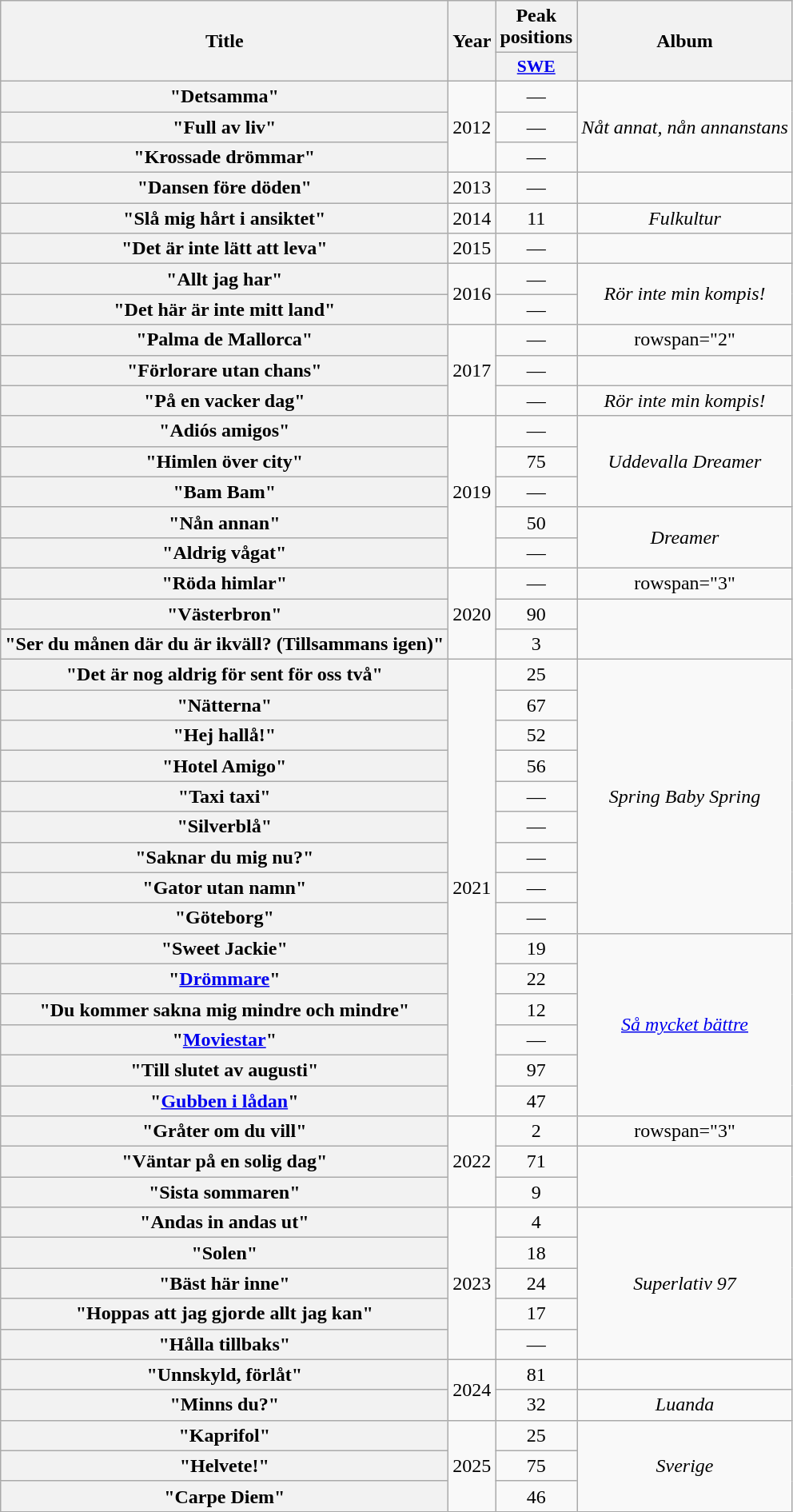<table class="wikitable plainrowheaders" style="text-align:center;">
<tr>
<th scope="col" rowspan="2">Title</th>
<th scope="col" rowspan="2">Year</th>
<th scope="col" colspan="1">Peak positions</th>
<th scope="col" rowspan="2">Album</th>
</tr>
<tr>
<th scope="col" style="width:3em;font-size:90%;"><a href='#'>SWE</a><br></th>
</tr>
<tr>
<th scope="row">"Detsamma"</th>
<td rowspan="3">2012</td>
<td>—</td>
<td rowspan="3"><em>Nåt annat, nån annanstans</em></td>
</tr>
<tr>
<th scope="row">"Full av liv"</th>
<td>—</td>
</tr>
<tr>
<th scope="row">"Krossade drömmar"</th>
<td>—</td>
</tr>
<tr>
<th scope="row">"Dansen före döden"</th>
<td>2013</td>
<td>—</td>
<td></td>
</tr>
<tr>
<th scope="row">"Slå mig hårt i ansiktet"</th>
<td>2014</td>
<td>11</td>
<td><em>Fulkultur</em></td>
</tr>
<tr>
<th scope="row">"Det är inte lätt att leva"</th>
<td>2015</td>
<td>—</td>
<td></td>
</tr>
<tr>
<th scope="row">"Allt jag har"</th>
<td rowspan="2">2016</td>
<td>—</td>
<td rowspan="2"><em>Rör inte min kompis!</em></td>
</tr>
<tr>
<th scope="row">"Det här är inte mitt land"<br></th>
<td>—</td>
</tr>
<tr>
<th scope="row">"Palma de Mallorca"</th>
<td rowspan="3">2017</td>
<td>—</td>
<td>rowspan="2"</td>
</tr>
<tr>
<th scope="row">"Förlorare utan chans"<br></th>
<td>—</td>
</tr>
<tr>
<th scope="row">"På en vacker dag"<br></th>
<td>—</td>
<td><em>Rör inte min kompis!</em></td>
</tr>
<tr>
<th scope="row">"Adiós amigos"</th>
<td rowspan="5">2019</td>
<td>—</td>
<td rowspan="3"><em>Uddevalla Dreamer</em></td>
</tr>
<tr>
<th scope="row">"Himlen över city"</th>
<td>75</td>
</tr>
<tr>
<th scope="row">"Bam Bam"</th>
<td>—</td>
</tr>
<tr>
<th scope="row">"Nån annan"</th>
<td>50</td>
<td rowspan="2"><em>Dreamer</em></td>
</tr>
<tr>
<th scope="row">"Aldrig vågat"</th>
<td>—</td>
</tr>
<tr>
<th scope="row">"Röda himlar"</th>
<td rowspan="3">2020</td>
<td>—</td>
<td>rowspan="3"</td>
</tr>
<tr>
<th scope="row">"Västerbron"<br></th>
<td>90<br></td>
</tr>
<tr>
<th scope="row">"Ser du månen där du är ikväll? (Tillsammans igen)"</th>
<td>3</td>
</tr>
<tr>
<th scope="row">"Det är nog aldrig för sent för oss två"</th>
<td rowspan="15">2021</td>
<td>25</td>
<td rowspan="9"><em>Spring Baby Spring</em></td>
</tr>
<tr>
<th scope="row">"Nätterna"</th>
<td>67</td>
</tr>
<tr>
<th scope="row">"Hej hallå!"</th>
<td>52</td>
</tr>
<tr>
<th scope="row">"Hotel Amigo"<br></th>
<td>56<br></td>
</tr>
<tr>
<th scope="row">"Taxi taxi"</th>
<td>—</td>
</tr>
<tr>
<th scope="row">"Silverblå"</th>
<td>—</td>
</tr>
<tr>
<th scope="row">"Saknar du mig nu?"</th>
<td>—</td>
</tr>
<tr>
<th scope="row">"Gator utan namn"</th>
<td>—</td>
</tr>
<tr>
<th scope="row">"Göteborg"</th>
<td>—</td>
</tr>
<tr>
<th scope="row">"Sweet Jackie"</th>
<td>19</td>
<td rowspan="6"><em><a href='#'>Så mycket bättre</a></em></td>
</tr>
<tr>
<th scope="row">"<a href='#'>Drömmare</a>"</th>
<td>22</td>
</tr>
<tr>
<th scope="row">"Du kommer sakna mig mindre och mindre"</th>
<td>12</td>
</tr>
<tr>
<th scope="row">"<a href='#'>Moviestar</a>"</th>
<td>—</td>
</tr>
<tr>
<th scope="row">"Till slutet av augusti"</th>
<td>97</td>
</tr>
<tr>
<th scope="row">"<a href='#'>Gubben i lådan</a>"<br></th>
<td>47<br></td>
</tr>
<tr>
<th scope="row">"Gråter om du vill"<br></th>
<td rowspan="3">2022</td>
<td>2<br></td>
<td>rowspan="3" </td>
</tr>
<tr>
<th scope="row">"Väntar på en solig dag"</th>
<td>71</td>
</tr>
<tr>
<th scope="row">"Sista sommaren"</th>
<td>9</td>
</tr>
<tr>
<th scope="row">"Andas in andas ut"</th>
<td rowspan="5">2023</td>
<td>4</td>
<td rowspan="5"><em>Superlativ 97</em></td>
</tr>
<tr>
<th scope="row">"Solen"</th>
<td>18</td>
</tr>
<tr>
<th scope="row">"Bäst här inne"</th>
<td>24</td>
</tr>
<tr>
<th scope="row">"Hoppas att jag gjorde allt jag kan"</th>
<td>17</td>
</tr>
<tr>
<th scope="row">"Hålla tillbaks"<br></th>
<td>—</td>
</tr>
<tr>
<th scope="row">"Unnskyld, förlåt"<br></th>
<td rowspan="2">2024</td>
<td>81</td>
<td></td>
</tr>
<tr>
<th scope="row">"Minns du?"<br></th>
<td>32<br></td>
<td><em>Luanda</em></td>
</tr>
<tr>
<th scope="row">"Kaprifol"</th>
<td rowspan="3">2025</td>
<td>25<br></td>
<td rowspan="3"><em>Sverige</em></td>
</tr>
<tr>
<th scope="row">"Helvete!"</th>
<td>75<br></td>
</tr>
<tr>
<th scope="row">"Carpe Diem"</th>
<td>46<br></td>
</tr>
</table>
